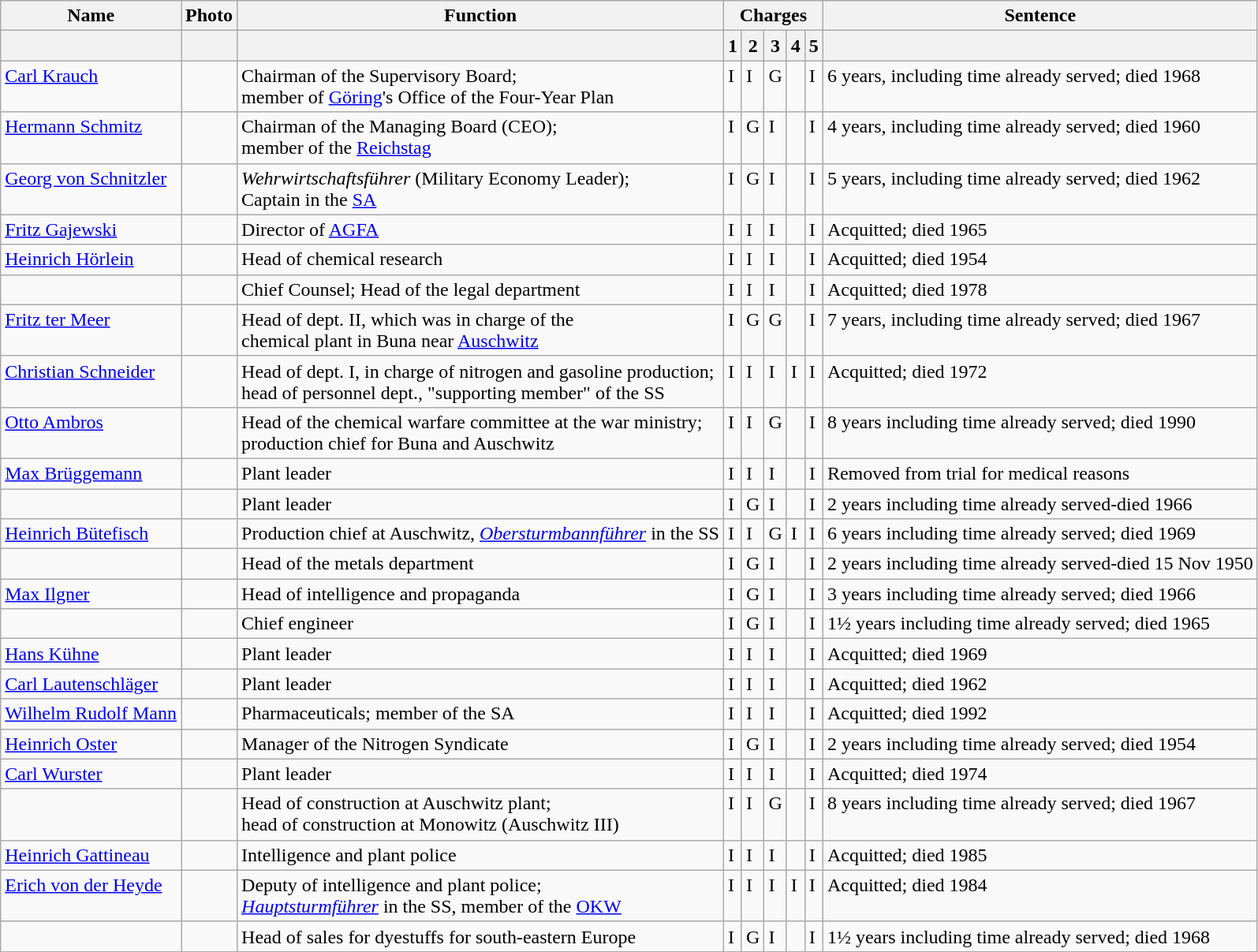<table class="wikitable">
<tr>
<th align="left">Name</th>
<th align=center>Photo</th>
<th align="left">Function</th>
<th colspan=5>Charges</th>
<th align="left">Sentence</th>
</tr>
<tr>
<th></th>
<th></th>
<th></th>
<th>1</th>
<th>2</th>
<th>3</th>
<th>4</th>
<th>5</th>
<th></th>
</tr>
<tr>
<td valign="top"><a href='#'>Carl Krauch</a></td>
<td></td>
<td valign="top">Chairman of the Supervisory Board;<br>member of <a href='#'>Göring</a>'s Office of the Four-Year Plan</td>
<td valign="top">I</td>
<td valign="top">I</td>
<td valign="top">G</td>
<td> </td>
<td valign="top">I</td>
<td valign="top">6 years, including time already served; died 1968</td>
</tr>
<tr>
<td valign="top"><a href='#'>Hermann Schmitz</a></td>
<td></td>
<td valign="top">Chairman of the Managing Board (CEO);<br>member of the <a href='#'>Reichstag</a></td>
<td valign="top">I</td>
<td valign="top">G</td>
<td valign="top">I</td>
<td> </td>
<td valign="top">I</td>
<td valign="top">4 years, including time already served; died 1960</td>
</tr>
<tr>
<td valign="top"><a href='#'>Georg von Schnitzler</a></td>
<td></td>
<td valign="top"><em>Wehrwirtschaftsführer</em> (Military Economy Leader);<br>Captain in the <a href='#'>SA</a></td>
<td valign="top">I</td>
<td valign="top">G</td>
<td valign="top">I</td>
<td> </td>
<td valign="top">I</td>
<td valign="top">5 years, including time already served; died 1962</td>
</tr>
<tr>
<td><a href='#'>Fritz Gajewski</a></td>
<td></td>
<td>Director of <a href='#'>AGFA</a></td>
<td>I</td>
<td>I</td>
<td>I</td>
<td> </td>
<td>I</td>
<td>Acquitted; died 1965</td>
</tr>
<tr>
<td><a href='#'>Heinrich Hörlein</a></td>
<td></td>
<td>Head of chemical research</td>
<td>I</td>
<td>I</td>
<td>I</td>
<td> </td>
<td>I</td>
<td>Acquitted; died 1954</td>
</tr>
<tr>
<td></td>
<td></td>
<td>Chief Counsel; Head of the legal department</td>
<td>I</td>
<td>I</td>
<td>I</td>
<td> </td>
<td>I</td>
<td>Acquitted; died 1978</td>
</tr>
<tr>
<td valign="top"><a href='#'>Fritz ter Meer</a></td>
<td></td>
<td valign="top">Head of dept. II, which was in charge of the<br>chemical plant in Buna near <a href='#'>Auschwitz</a></td>
<td valign="top">I</td>
<td valign="top">G</td>
<td valign="top">G</td>
<td> </td>
<td valign="top">I</td>
<td valign="top">7 years, including time already served; died 1967</td>
</tr>
<tr>
<td valign="top"><a href='#'>Christian Schneider</a></td>
<td></td>
<td valign="top">Head of dept. I, in charge of nitrogen and gasoline production;<br>head of personnel dept., "supporting member" of the SS</td>
<td valign="top">I</td>
<td valign="top">I</td>
<td valign="top">I</td>
<td valign="top">I</td>
<td valign="top">I</td>
<td valign="top">Acquitted; died 1972</td>
</tr>
<tr>
<td valign="top"><a href='#'>Otto Ambros</a></td>
<td></td>
<td valign="top">Head of the chemical warfare committee at the war ministry;<br>production chief for Buna and Auschwitz</td>
<td valign="top">I</td>
<td valign="top">I</td>
<td valign="top">G</td>
<td> </td>
<td valign="top">I</td>
<td valign="top">8 years including time already served; died 1990</td>
</tr>
<tr>
<td valign="top"><a href='#'>Max Brüggemann</a></td>
<td></td>
<td valign="top">Plant leader</td>
<td valign="top">I</td>
<td valign="top">I</td>
<td valign="top">I</td>
<td> </td>
<td valign="top">I</td>
<td valign="top">Removed from trial for medical reasons</td>
</tr>
<tr>
<td></td>
<td></td>
<td>Plant leader</td>
<td>I</td>
<td>G</td>
<td>I</td>
<td> </td>
<td>I</td>
<td>2 years including time already served-died 1966</td>
</tr>
<tr>
<td valign="top"><a href='#'>Heinrich Bütefisch</a></td>
<td></td>
<td valign="top">Production chief at Auschwitz, <em><a href='#'>Obersturmbannführer</a></em> in the SS</td>
<td valign="top">I</td>
<td valign="top">I</td>
<td valign="top">G</td>
<td valign="top">I</td>
<td valign="top">I</td>
<td valign="top">6 years including time already served; died 1969</td>
</tr>
<tr>
<td></td>
<td></td>
<td>Head of the metals department</td>
<td>I</td>
<td>G</td>
<td>I</td>
<td> </td>
<td>I</td>
<td>2 years including time already served-died 15 Nov 1950</td>
</tr>
<tr>
<td><a href='#'>Max Ilgner</a></td>
<td></td>
<td>Head of intelligence and propaganda</td>
<td>I</td>
<td>G</td>
<td>I</td>
<td> </td>
<td>I</td>
<td>3 years including time already served; died 1966</td>
</tr>
<tr>
<td></td>
<td></td>
<td>Chief engineer</td>
<td>I</td>
<td>G</td>
<td>I</td>
<td> </td>
<td>I</td>
<td>1½ years including time already served; died 1965</td>
</tr>
<tr>
<td><a href='#'>Hans Kühne</a></td>
<td></td>
<td>Plant leader</td>
<td>I</td>
<td>I</td>
<td>I</td>
<td> </td>
<td>I</td>
<td>Acquitted; died 1969</td>
</tr>
<tr>
<td><a href='#'>Carl Lautenschläger</a></td>
<td></td>
<td>Plant leader</td>
<td>I</td>
<td>I</td>
<td>I</td>
<td> </td>
<td>I</td>
<td>Acquitted; died 1962</td>
</tr>
<tr>
<td><a href='#'>Wilhelm Rudolf Mann</a></td>
<td></td>
<td>Pharmaceuticals; member of the SA</td>
<td>I</td>
<td>I</td>
<td>I</td>
<td> </td>
<td>I</td>
<td>Acquitted; died 1992</td>
</tr>
<tr>
<td><a href='#'>Heinrich Oster</a></td>
<td></td>
<td>Manager of the Nitrogen Syndicate</td>
<td>I</td>
<td>G</td>
<td>I</td>
<td> </td>
<td>I</td>
<td>2 years including time already served; died 1954</td>
</tr>
<tr>
<td><a href='#'>Carl Wurster</a></td>
<td></td>
<td>Plant leader</td>
<td>I</td>
<td>I</td>
<td>I</td>
<td> </td>
<td>I</td>
<td>Acquitted; died 1974</td>
</tr>
<tr>
<td valign="top"></td>
<td></td>
<td valign="top">Head of construction at Auschwitz plant;<br>head of construction at Monowitz (Auschwitz III)</td>
<td valign="top">I</td>
<td valign="top">I</td>
<td valign="top">G</td>
<td> </td>
<td valign="top">I</td>
<td valign="top">8 years including time already served; died 1967</td>
</tr>
<tr>
<td><a href='#'>Heinrich Gattineau</a></td>
<td></td>
<td>Intelligence and plant police</td>
<td>I</td>
<td>I</td>
<td>I</td>
<td> </td>
<td>I</td>
<td>Acquitted; died 1985</td>
</tr>
<tr>
<td valign="top"><a href='#'>Erich von der Heyde</a></td>
<td></td>
<td valign="top">Deputy of intelligence and plant police;<br><em><a href='#'>Hauptsturmführer</a></em> in the SS, member of the <a href='#'>OKW</a></td>
<td valign="top">I</td>
<td valign="top">I</td>
<td valign="top">I</td>
<td valign="top">I</td>
<td valign="top">I</td>
<td valign="top">Acquitted; died 1984</td>
</tr>
<tr>
<td></td>
<td></td>
<td>Head of sales for dyestuffs for south-eastern Europe</td>
<td>I</td>
<td>G</td>
<td>I</td>
<td> </td>
<td>I</td>
<td>1½ years including time already served; died 1968</td>
</tr>
</table>
